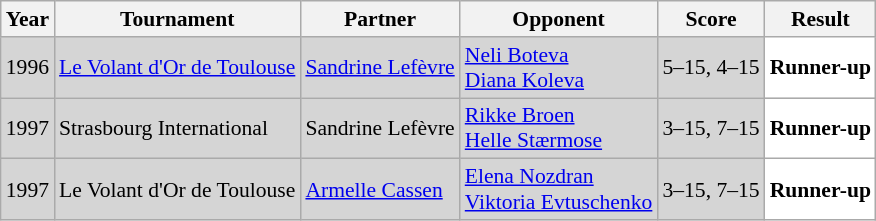<table class="sortable wikitable" style="font-size: 90%;">
<tr>
<th>Year</th>
<th>Tournament</th>
<th>Partner</th>
<th>Opponent</th>
<th>Score</th>
<th>Result</th>
</tr>
<tr style="background:#D5D5D5">
<td align="center">1996</td>
<td align="left"><a href='#'>Le Volant d'Or de Toulouse</a></td>
<td align="left"> <a href='#'>Sandrine Lefèvre</a></td>
<td align="left"> <a href='#'>Neli Boteva</a><br> <a href='#'>Diana Koleva</a></td>
<td align="left">5–15, 4–15</td>
<td style="text-align:left; background:white"> <strong>Runner-up</strong></td>
</tr>
<tr style="background:#D5D5D5">
<td align="center">1997</td>
<td align="left">Strasbourg International</td>
<td align="left"> Sandrine Lefèvre</td>
<td align="left"> <a href='#'>Rikke Broen</a><br> <a href='#'>Helle Stærmose</a></td>
<td align="left">3–15, 7–15</td>
<td style="text-align:left; background:white"> <strong>Runner-up</strong></td>
</tr>
<tr style="background:#D5D5D5">
<td align="center">1997</td>
<td align="left">Le Volant d'Or de Toulouse</td>
<td align="left"> <a href='#'>Armelle Cassen</a></td>
<td align="left"> <a href='#'>Elena Nozdran</a><br> <a href='#'>Viktoria Evtuschenko</a></td>
<td align="left">3–15, 7–15</td>
<td style="text-align:left; background:white"> <strong>Runner-up</strong></td>
</tr>
</table>
